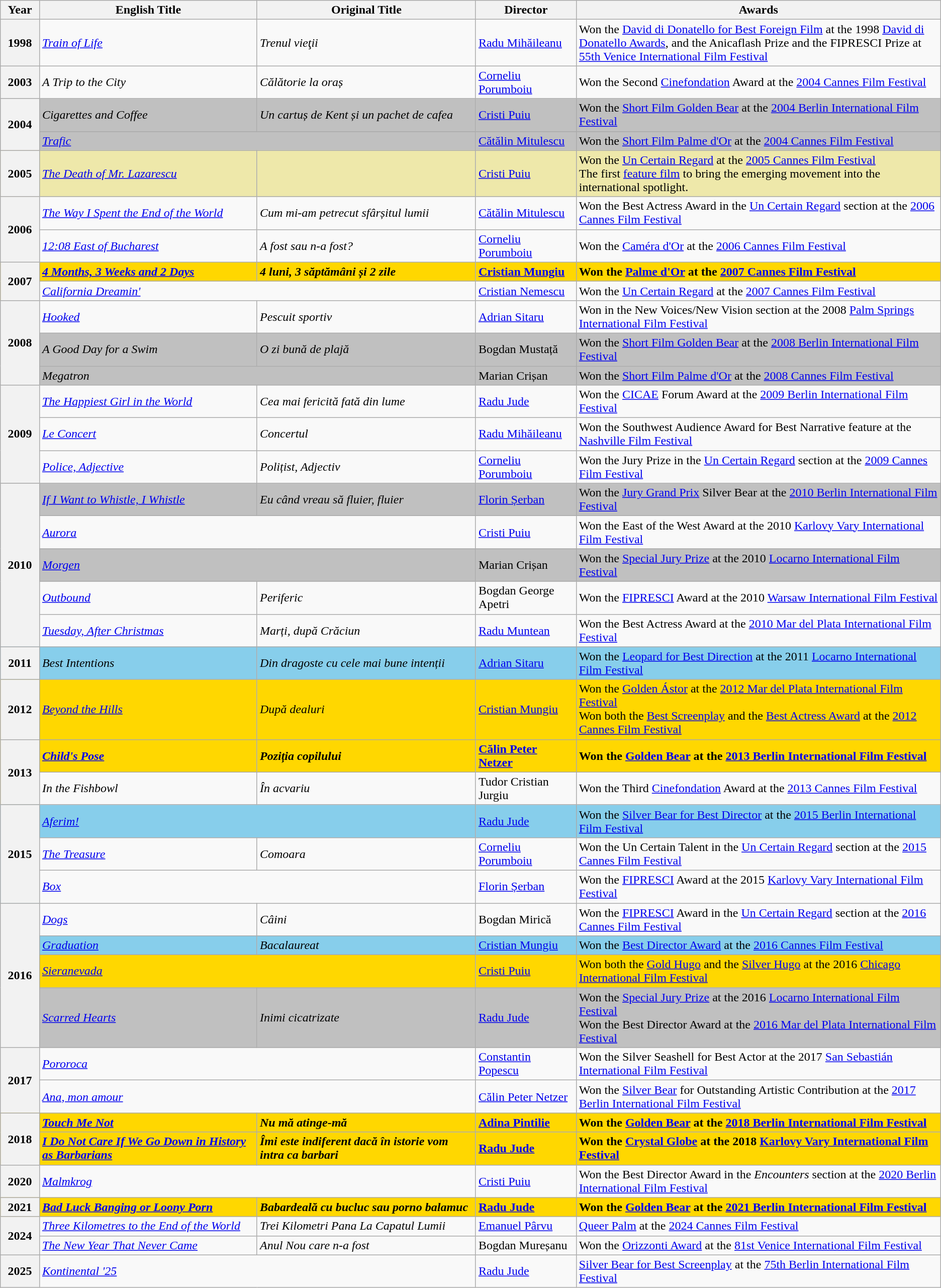<table class="wikitable">
<tr>
<th style="width: 50px;">Year</th>
<th style="width:375px;">English Title</th>
<th style="width:375px;">Original Title</th>
<th style="width:150px;">Director</th>
<th style="width:650px;">Awards</th>
</tr>
<tr>
<th>1998</th>
<td><em><a href='#'>Train of Life</a></em></td>
<td><em>Trenul vieţii</em></td>
<td><a href='#'>Radu Mihăileanu</a></td>
<td>Won the <a href='#'>David di Donatello for Best Foreign Film</a> at the 1998 <a href='#'>David di Donatello Awards</a>, and the Anicaflash Prize and the FIPRESCI Prize at <a href='#'>55th Venice International Film Festival</a></td>
</tr>
<tr>
<th>2003</th>
<td><em>A Trip to the City</em></td>
<td><em>Călătorie la oraș</em></td>
<td><a href='#'>Corneliu Porumboiu</a></td>
<td>Won the Second <a href='#'>Cinefondation</a> Award at the <a href='#'>2004 Cannes Film Festival</a></td>
</tr>
<tr style="background:silver;">
<th rowspan="2">2004</th>
<td><em>Cigarettes and Coffee</em></td>
<td><em>Un cartuș de Kent și un pachet de cafea</em></td>
<td><a href='#'>Cristi Puiu</a></td>
<td>Won the <a href='#'>Short Film Golden Bear</a> at the <a href='#'>2004 Berlin International Film Festival</a></td>
</tr>
<tr style="background:silver;">
<td colspan="2"><em><a href='#'>Trafic</a></em></td>
<td><a href='#'>Cătălin Mitulescu</a></td>
<td>Won the <a href='#'>Short Film Palme d'Or</a> at the <a href='#'>2004 Cannes Film Festival</a></td>
</tr>
<tr style="background:palegoldenrod;">
<th>2005</th>
<td><em><a href='#'>The Death of Mr. Lazarescu</a></em></td>
<td></td>
<td><a href='#'>Cristi Puiu</a></td>
<td>Won the <a href='#'>Un Certain Regard</a> at the <a href='#'>2005 Cannes Film Festival</a> <br> The first <a href='#'>feature film</a> to bring the emerging movement into the international spotlight.</td>
</tr>
<tr>
<th rowspan="2">2006</th>
<td><em><a href='#'>The Way I Spent the End of the World</a></em></td>
<td><em>Cum mi-am petrecut sfârșitul lumii</em></td>
<td><a href='#'>Cătălin Mitulescu</a></td>
<td>Won the Best Actress Award in the <a href='#'>Un Certain Regard</a> section at the <a href='#'>2006 Cannes Film Festival</a></td>
</tr>
<tr>
<td><em><a href='#'>12:08 East of Bucharest</a></em></td>
<td><em>A fost sau n-a fost?</em></td>
<td><a href='#'>Corneliu Porumboiu</a></td>
<td>Won the <a href='#'>Caméra d'Or</a> at the <a href='#'>2006 Cannes Film Festival</a></td>
</tr>
<tr style="background:gold;">
<th rowspan="2">2007</th>
<td><em><a href='#'><strong>4 Months, 3 Weeks and 2 Days</strong></a></em></td>
<td><strong><em>4 luni, 3 săptămâni și 2 zile</em></strong></td>
<td><a href='#'><strong>Cristian Mungiu</strong></a></td>
<td><strong>Won the <a href='#'>Palme d'Or</a> at the <a href='#'>2007 Cannes Film Festival</a></strong></td>
</tr>
<tr>
<td colspan="2"><em><a href='#'>California Dreamin'</a></em></td>
<td><a href='#'>Cristian Nemescu</a></td>
<td>Won the <a href='#'>Un Certain Regard</a> at the <a href='#'>2007 Cannes Film Festival</a></td>
</tr>
<tr>
<th rowspan="3">2008</th>
<td><em><a href='#'>Hooked</a></em></td>
<td><em>Pescuit sportiv</em></td>
<td><a href='#'>Adrian Sitaru</a></td>
<td>Won in the New Voices/New Vision section at the 2008 <a href='#'>Palm Springs International Film Festival</a></td>
</tr>
<tr style="background:silver;">
<td><em>A Good Day for a Swim</em></td>
<td><em>O zi bună de plajă</em></td>
<td>Bogdan Mustață</td>
<td>Won the <a href='#'>Short Film Golden Bear</a> at the <a href='#'>2008 Berlin International Film Festival</a></td>
</tr>
<tr style="background:silver;">
<td colspan="2"><em>Megatron</em></td>
<td>Marian Crișan</td>
<td>Won the <a href='#'>Short Film Palme d'Or</a> at the <a href='#'>2008 Cannes Film Festival</a></td>
</tr>
<tr>
<th rowspan="3">2009</th>
<td><em><a href='#'>The Happiest Girl in the World</a></em></td>
<td><em>Cea mai fericită fată din lume</em></td>
<td><a href='#'>Radu Jude</a></td>
<td>Won the <a href='#'>CICAE</a> Forum Award at the <a href='#'>2009 Berlin International Film Festival</a></td>
</tr>
<tr>
<td><em><a href='#'>Le Concert</a></em></td>
<td><em>Concertul</em></td>
<td><a href='#'>Radu Mihăileanu</a></td>
<td>Won the Southwest Audience Award for Best Narrative feature at the <a href='#'>Nashville Film Festival</a></td>
</tr>
<tr>
<td><em><a href='#'>Police, Adjective</a></em></td>
<td><em>Polițist, Adjectiv</em></td>
<td><a href='#'>Corneliu Porumboiu</a></td>
<td>Won the Jury Prize in the <a href='#'>Un Certain Regard</a> section at the <a href='#'>2009 Cannes Film Festival</a></td>
</tr>
<tr style="background:silver;">
<th rowspan="5">2010</th>
<td><em><a href='#'>If I Want to Whistle, I Whistle</a></em></td>
<td><em>Eu când vreau să fluier, fluier</em></td>
<td><a href='#'>Florin Șerban</a></td>
<td>Won the <a href='#'>Jury Grand Prix</a> Silver Bear at the <a href='#'>2010 Berlin International Film Festival</a></td>
</tr>
<tr>
<td colspan="2"><em><a href='#'>Aurora</a></em></td>
<td><a href='#'>Cristi Puiu</a></td>
<td>Won the East of the West Award at the 2010 <a href='#'>Karlovy Vary International Film Festival</a></td>
</tr>
<tr style="background:silver;">
<td colspan="2"><em><a href='#'>Morgen</a></em></td>
<td>Marian Crișan</td>
<td>Won the <a href='#'>Special Jury Prize</a> at the 2010 <a href='#'>Locarno International Film Festival</a></td>
</tr>
<tr>
<td><em><a href='#'>Outbound</a></em></td>
<td><em>Periferic</em></td>
<td>Bogdan George Apetri</td>
<td>Won the <a href='#'>FIPRESCI</a> Award at the 2010 <a href='#'>Warsaw International Film Festival</a></td>
</tr>
<tr>
<td><em><a href='#'>Tuesday, After Christmas</a></em></td>
<td><em>Marți, după Crăciun</em></td>
<td><a href='#'>Radu Muntean</a></td>
<td>Won the Best Actress Award at the <a href='#'>2010 Mar del Plata International Film Festival</a></td>
</tr>
<tr style="background:skyblue;">
<th>2011</th>
<td><em>Best Intentions</em></td>
<td><em>Din dragoste cu cele mai bune intenții</em></td>
<td><a href='#'>Adrian Sitaru</a></td>
<td>Won the <a href='#'>Leopard for Best Direction</a> at the 2011 <a href='#'>Locarno International Film Festival</a></td>
</tr>
<tr style="background:gold;">
<th>2012</th>
<td><em><a href='#'>Beyond the Hills</a></em></td>
<td><em>După dealuri</em></td>
<td><a href='#'>Cristian Mungiu</a></td>
<td>Won the <a href='#'>Golden Ástor</a> at the <a href='#'>2012 Mar del Plata International Film Festival</a> <br> Won both the <a href='#'>Best Screenplay</a> and the <a href='#'>Best Actress Award</a> at the <a href='#'>2012 Cannes Film Festival</a></td>
</tr>
<tr style="background:gold;">
<th rowspan="2">2013</th>
<td><em><a href='#'><strong>Child's Pose</strong></a></em></td>
<td><strong><em>Poziția copilului</em></strong></td>
<td><a href='#'><strong>Călin Peter Netzer</strong></a></td>
<td><strong>Won the <a href='#'>Golden Bear</a> at the <a href='#'>2013 Berlin International Film Festival</a></strong></td>
</tr>
<tr>
<td><em>In the Fishbowl</em></td>
<td><em>În acvariu</em></td>
<td>Tudor Cristian Jurgiu</td>
<td>Won the Third <a href='#'>Cinefondation</a> Award at the <a href='#'>2013 Cannes Film Festival</a></td>
</tr>
<tr style="background:skyblue;">
<th rowspan="3">2015</th>
<td colspan="2"><em><a href='#'>Aferim!</a></em></td>
<td><a href='#'>Radu Jude</a></td>
<td>Won the <a href='#'>Silver Bear for Best Director</a> at the <a href='#'>2015 Berlin International Film Festival</a></td>
</tr>
<tr>
<td><em><a href='#'>The Treasure</a></em></td>
<td><em>Comoara</em></td>
<td><a href='#'>Corneliu Porumboiu</a></td>
<td>Won the Un Certain Talent in the <a href='#'>Un Certain Regard</a> section at the <a href='#'>2015 Cannes Film Festival</a></td>
</tr>
<tr>
<td colspan="2"><em><a href='#'>Box</a></em></td>
<td><a href='#'>Florin Șerban</a></td>
<td>Won the <a href='#'>FIPRESCI</a> Award at the 2015 <a href='#'>Karlovy Vary International Film Festival</a></td>
</tr>
<tr>
<th rowspan="4">2016</th>
<td><em><a href='#'>Dogs</a></em></td>
<td><em>Câini</em></td>
<td>Bogdan Mirică</td>
<td>Won the <a href='#'>FIPRESCI</a> Award in the <a href='#'>Un Certain Regard</a> section at the <a href='#'>2016 Cannes Film Festival</a></td>
</tr>
<tr style="background:skyblue;">
<td><em><a href='#'>Graduation</a></em></td>
<td><em>Bacalaureat</em></td>
<td><a href='#'>Cristian Mungiu</a></td>
<td>Won the <a href='#'>Best Director Award</a> at the <a href='#'>2016 Cannes Film Festival</a></td>
</tr>
<tr style="background:gold;">
<td colspan="2"><em><a href='#'>Sieranevada</a></em></td>
<td><a href='#'>Cristi Puiu</a></td>
<td>Won both the <a href='#'>Gold Hugo</a> and the <a href='#'>Silver Hugo</a> at the 2016 <a href='#'>Chicago International Film Festival</a></td>
</tr>
<tr style="background:silver;">
<td><em><a href='#'>Scarred Hearts</a></em></td>
<td><em>Inimi cicatrizate</em></td>
<td><a href='#'>Radu Jude</a></td>
<td>Won the <a href='#'>Special Jury Prize</a> at the 2016 <a href='#'>Locarno International Film Festival</a> <br> Won the Best Director Award at the <a href='#'>2016 Mar del Plata International Film Festival</a></td>
</tr>
<tr>
<th rowspan="2">2017</th>
<td colspan="2"><em><a href='#'>Pororoca</a></em></td>
<td><a href='#'>Constantin Popescu</a></td>
<td>Won the Silver Seashell for Best Actor at the 2017 <a href='#'>San Sebastián International Film Festival</a></td>
</tr>
<tr>
<td colspan="2"><em><a href='#'>Ana, mon amour</a></em></td>
<td><a href='#'>Călin Peter Netzer</a></td>
<td>Won the <a href='#'>Silver Bear</a> for Outstanding Artistic Contribution at the <a href='#'>2017 Berlin International Film Festival</a></td>
</tr>
<tr style="background:gold;">
<th rowspan="2">2018</th>
<td><em><a href='#'><strong>Touch Me Not</strong></a></em></td>
<td><strong><em>Nu mă atinge-mă</em></strong></td>
<td><a href='#'><strong>Adina Pintilie</strong></a></td>
<td><strong>Won the <a href='#'>Golden Bear</a> at the <a href='#'>2018 Berlin International Film Festival</a></strong></td>
</tr>
<tr style="background:gold;">
<td><em><a href='#'><strong>I Do Not Care If We Go Down in History as Barbarians</strong></a></em></td>
<td><strong><em>Îmi este indiferent dacă în istorie vom intra ca barbari</em></strong></td>
<td><a href='#'><strong>Radu Jude</strong></a></td>
<td><strong>Won the <a href='#'>Crystal Globe</a> at the 2018 <a href='#'>Karlovy Vary International Film Festival</a></strong></td>
</tr>
<tr>
<th>2020</th>
<td colspan="2"><em><a href='#'>Malmkrog</a></em></td>
<td><a href='#'>Cristi Puiu</a></td>
<td>Won the Best Director Award in the <em>Encounters</em> section at the <a href='#'>2020 Berlin International Film Festival</a></td>
</tr>
<tr style="background:gold;">
<th>2021</th>
<td><em><a href='#'><strong>Bad Luck Banging or Loony Porn</strong></a></em></td>
<td><strong><em>Babardeală cu bucluc sau porno balamuc</em></strong></td>
<td><a href='#'><strong>Radu Jude</strong></a></td>
<td><strong>Won the <a href='#'>Golden Bear</a> at the <a href='#'>2021 Berlin International Film Festival</a></strong></td>
</tr>
<tr>
<th rowspan="2">2024</th>
<td><em><a href='#'>Three Kilometres to the End of the World</a></em></td>
<td><em>Trei Kilometri Pana La Capatul Lumii</em></td>
<td><a href='#'>Emanuel Pârvu</a></td>
<td><a href='#'>Queer Palm</a> at the <a href='#'>2024 Cannes Film Festival</a></td>
</tr>
<tr>
<td><em><a href='#'>The New Year That Never Came</a></em></td>
<td><em>Anul Nou care n-a fost</em></td>
<td>Bogdan Mureșanu</td>
<td>Won the <a href='#'>Orizzonti Award</a> at the <a href='#'>81st Venice International Film Festival</a></td>
</tr>
<tr>
<th>2025</th>
<td colspan="2"><a href='#'><em>Kontinental '25</em></a></td>
<td><a href='#'>Radu Jude</a></td>
<td><a href='#'>Silver Bear for Best Screenplay</a> at the <a href='#'>75th Berlin International Film Festival</a></td>
</tr>
</table>
